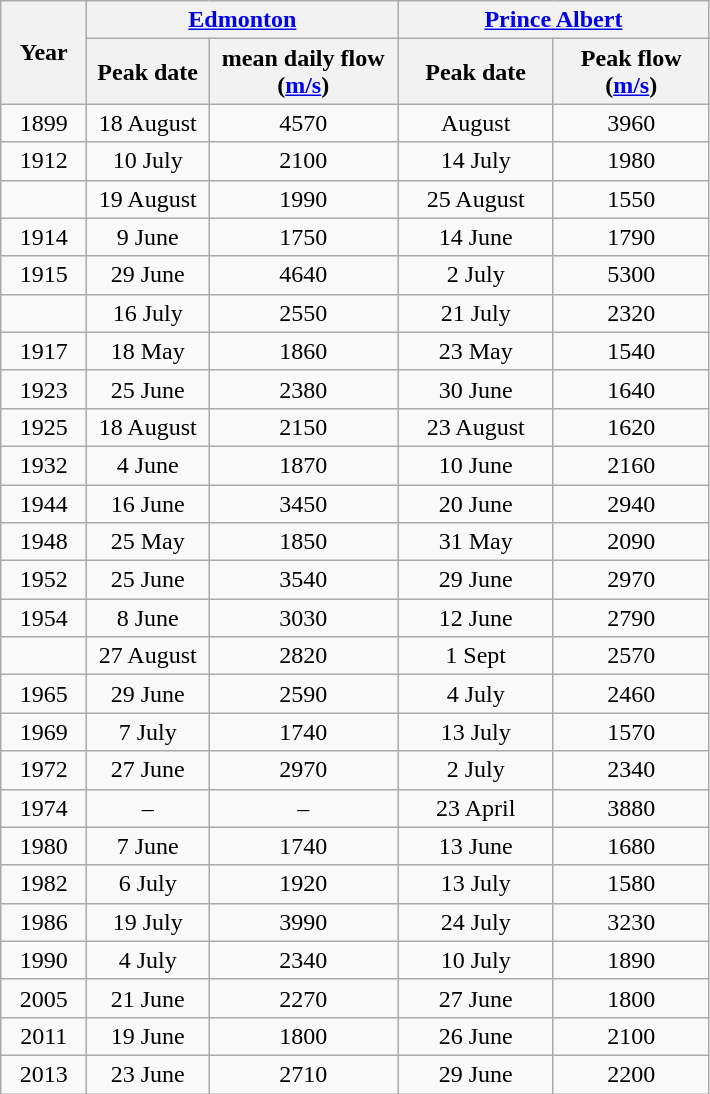<table class="wikitable" style="text-align:center;">
<tr>
<th rowspan="2" style="width:50px;">Year</th>
<th colspan="2" style="width:200px;"><a href='#'>Edmonton</a></th>
<th colspan="2" style="width:200px;"><a href='#'>Prince Albert</a></th>
</tr>
<tr>
<th>Peak date</th>
<th>mean daily flow<br>(<a href='#'>m/s</a>)</th>
<th>Peak date</th>
<th>Peak flow<br>(<a href='#'>m/s</a>)</th>
</tr>
<tr>
<td>1899</td>
<td>18 August</td>
<td>4570</td>
<td>August</td>
<td>3960</td>
</tr>
<tr>
<td>1912</td>
<td>10 July</td>
<td>2100</td>
<td>14 July</td>
<td>1980</td>
</tr>
<tr>
<td></td>
<td>19 August</td>
<td>1990</td>
<td>25 August</td>
<td>1550</td>
</tr>
<tr>
<td>1914</td>
<td>9 June</td>
<td>1750</td>
<td>14 June</td>
<td>1790</td>
</tr>
<tr>
<td>1915</td>
<td>29 June</td>
<td>4640</td>
<td>2 July</td>
<td>5300</td>
</tr>
<tr>
<td></td>
<td>16 July</td>
<td>2550</td>
<td>21 July</td>
<td>2320</td>
</tr>
<tr>
<td>1917</td>
<td>18 May</td>
<td>1860</td>
<td>23 May</td>
<td>1540</td>
</tr>
<tr>
<td>1923</td>
<td>25 June</td>
<td>2380</td>
<td>30 June</td>
<td>1640</td>
</tr>
<tr>
<td>1925</td>
<td>18 August</td>
<td>2150</td>
<td>23 August</td>
<td>1620</td>
</tr>
<tr>
<td>1932</td>
<td>4 June</td>
<td>1870</td>
<td>10 June</td>
<td>2160</td>
</tr>
<tr>
<td>1944</td>
<td>16 June</td>
<td>3450</td>
<td>20 June</td>
<td>2940</td>
</tr>
<tr>
<td>1948</td>
<td>25 May</td>
<td>1850</td>
<td>31 May</td>
<td>2090</td>
</tr>
<tr>
<td>1952</td>
<td>25 June</td>
<td>3540</td>
<td>29 June</td>
<td>2970</td>
</tr>
<tr>
<td>1954</td>
<td>8 June</td>
<td>3030</td>
<td>12 June</td>
<td>2790</td>
</tr>
<tr>
<td></td>
<td>27 August</td>
<td>2820</td>
<td>1 Sept</td>
<td>2570</td>
</tr>
<tr>
<td>1965</td>
<td>29 June</td>
<td>2590</td>
<td>4 July</td>
<td>2460</td>
</tr>
<tr>
<td>1969</td>
<td>7 July</td>
<td>1740</td>
<td>13 July</td>
<td>1570</td>
</tr>
<tr>
<td>1972</td>
<td>27 June</td>
<td>2970</td>
<td>2 July</td>
<td>2340</td>
</tr>
<tr>
<td>1974</td>
<td>–</td>
<td>–</td>
<td –>23 April</td>
<td>3880</td>
</tr>
<tr>
<td>1980</td>
<td>7 June</td>
<td>1740</td>
<td>13 June</td>
<td>1680</td>
</tr>
<tr>
<td>1982</td>
<td>6 July</td>
<td>1920</td>
<td>13 July</td>
<td>1580</td>
</tr>
<tr>
<td>1986</td>
<td>19 July</td>
<td>3990</td>
<td>24 July</td>
<td>3230</td>
</tr>
<tr>
<td>1990</td>
<td>4 July</td>
<td>2340</td>
<td>10 July</td>
<td>1890</td>
</tr>
<tr>
<td>2005</td>
<td>21 June</td>
<td>2270</td>
<td>27 June</td>
<td>1800</td>
</tr>
<tr>
<td>2011</td>
<td>19 June</td>
<td>1800</td>
<td>26 June</td>
<td>2100</td>
</tr>
<tr>
<td>2013</td>
<td>23 June</td>
<td>2710</td>
<td>29 June</td>
<td>2200</td>
</tr>
</table>
